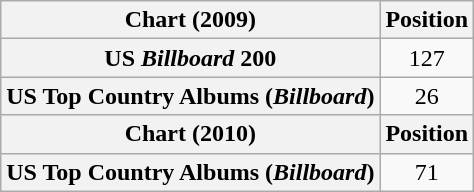<table class="wikitable plainrowheaders" style="text-align:center">
<tr>
<th scope="col">Chart (2009)</th>
<th scope="col">Position</th>
</tr>
<tr>
<th scope="row">US <em>Billboard</em> 200</th>
<td>127</td>
</tr>
<tr>
<th scope="row">US Top Country Albums (<em>Billboard</em>)</th>
<td>26</td>
</tr>
<tr>
<th scope="col">Chart (2010)</th>
<th scope="col">Position</th>
</tr>
<tr>
<th scope="row">US Top Country Albums (<em>Billboard</em>)</th>
<td>71</td>
</tr>
</table>
